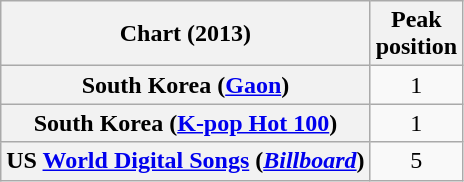<table class="wikitable plainrowheaders">
<tr>
<th>Chart (2013)</th>
<th>Peak<br>position</th>
</tr>
<tr>
<th scope="row">South Korea (<a href='#'>Gaon</a>)</th>
<td align="center">1</td>
</tr>
<tr>
<th scope="row">South Korea (<a href='#'>K-pop Hot 100</a>)</th>
<td align="center">1</td>
</tr>
<tr>
<th scope="row">US <a href='#'>World Digital Songs</a> (<em><a href='#'>Billboard</a></em>)</th>
<td align="center">5</td>
</tr>
</table>
